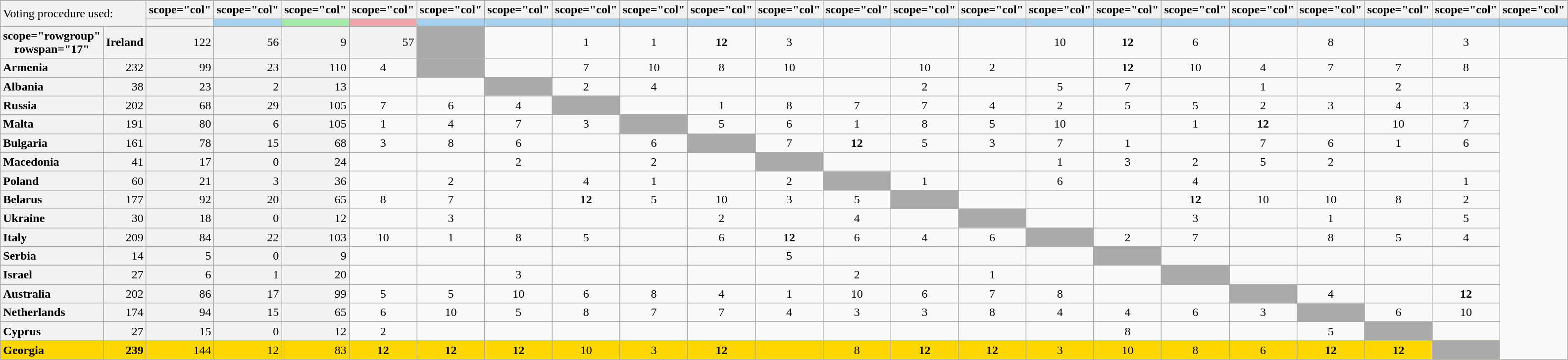<table class="wikitable plainrowheaders" style="text-align:center;">
<tr>
</tr>
<tr>
<td colspan="2" rowspan="2" style="text-align:left; background:#F2F2F2">Voting procedure used:<br></td>
<th>scope="col" </th>
<th>scope="col" </th>
<th>scope="col" </th>
<th>scope="col" </th>
<th>scope="col" </th>
<th>scope="col" </th>
<th>scope="col" </th>
<th>scope="col" </th>
<th>scope="col" </th>
<th>scope="col" </th>
<th>scope="col" </th>
<th>scope="col" </th>
<th>scope="col" </th>
<th>scope="col" </th>
<th>scope="col" </th>
<th>scope="col" </th>
<th>scope="col" </th>
<th>scope="col" </th>
<th>scope="col" </th>
<th>scope="col" </th>
<th>scope="col" </th>
</tr>
<tr>
<th style="height:2px; border-top:1px solid transparent;"></th>
<td style="background:#A4D1EF;"></td>
<td style="background:#A4EAA9;"></td>
<td style="background:#EFA4A9;"></td>
<td style="background:#A4D1EF;"></td>
<td style="background:#A4D1EF;"></td>
<td style="background:#A4D1EF;"></td>
<td style="background:#A4D1EF;"></td>
<td style="background:#A4D1EF;"></td>
<td style="background:#A4D1EF;"></td>
<td style="background:#A4D1EF;"></td>
<td style="background:#A4D1EF;"></td>
<td style="background:#A4D1EF;"></td>
<td style="background:#A4D1EF;"></td>
<td style="background:#A4D1EF;"></td>
<td style="background:#A4D1EF;"></td>
<td style="background:#A4D1EF;"></td>
<td style="background:#A4D1EF;"></td>
<td style="background:#A4D1EF;"></td>
<td style="background:#A4D1EF;"></td>
<td style="background:#A4D1EF;"></td>
</tr>
<tr>
<th>scope="rowgroup" rowspan="17" </th>
<th scope="row" style="text-align:left; background:#f2f2f2;">Ireland</th>
<td style="text-align:right; background:#f2f2f2;">122</td>
<td style="text-align:right; background:#f2f2f2;">56</td>
<td style="text-align:right; background:#f2f2f2;">9</td>
<td style="text-align:right; background:#f2f2f2;">57</td>
<td style="text-align:left; background:#aaa;"></td>
<td></td>
<td>1</td>
<td>1</td>
<td><strong>12</strong></td>
<td>3</td>
<td></td>
<td></td>
<td></td>
<td>10</td>
<td><strong>12</strong></td>
<td>6</td>
<td></td>
<td>8</td>
<td></td>
<td>3</td>
<td></td>
</tr>
<tr>
<th scope="row" style="text-align:left; background:#f2f2f2;">Armenia</th>
<td style="text-align:right; background:#f2f2f2;">232</td>
<td style="text-align:right; background:#f2f2f2;">99</td>
<td style="text-align:right; background:#f2f2f2;">23</td>
<td style="text-align:right; background:#f2f2f2;">110</td>
<td>4</td>
<td style="text-align:left; background:#aaa;"></td>
<td></td>
<td>7</td>
<td>10</td>
<td>8</td>
<td>10</td>
<td></td>
<td>10</td>
<td>2</td>
<td></td>
<td><strong>12</strong></td>
<td>10</td>
<td>4</td>
<td>7</td>
<td>7</td>
<td>8</td>
</tr>
<tr>
<th scope="row" style="text-align:left; background:#f2f2f2;">Albania</th>
<td style="text-align:right; background:#f2f2f2;">38</td>
<td style="text-align:right; background:#f2f2f2;">23</td>
<td style="text-align:right; background:#f2f2f2;">2</td>
<td style="text-align:right; background:#f2f2f2;">13</td>
<td></td>
<td></td>
<td style="text-align:left; background:#aaa;"></td>
<td>2</td>
<td>4</td>
<td></td>
<td></td>
<td></td>
<td>2</td>
<td></td>
<td>5</td>
<td>7</td>
<td></td>
<td>1</td>
<td></td>
<td>2</td>
<td></td>
</tr>
<tr>
<th scope="row" style="text-align:left; background:#f2f2f2;">Russia</th>
<td style="text-align:right; background:#f2f2f2;">202</td>
<td style="text-align:right; background:#f2f2f2;">68</td>
<td style="text-align:right; background:#f2f2f2;">29</td>
<td style="text-align:right; background:#f2f2f2;">105</td>
<td>7</td>
<td>6</td>
<td>4</td>
<td style="text-align:left; background:#aaa;"></td>
<td></td>
<td>1</td>
<td>8</td>
<td>7</td>
<td>7</td>
<td>4</td>
<td>2</td>
<td>5</td>
<td>5</td>
<td>2</td>
<td>3</td>
<td>4</td>
<td>3</td>
</tr>
<tr>
<th scope="row" style="text-align:left; background:#f2f2f2;">Malta</th>
<td style="text-align:right; background:#f2f2f2;">191</td>
<td style="text-align:right; background:#f2f2f2;">80</td>
<td style="text-align:right; background:#f2f2f2;">6</td>
<td style="text-align:right; background:#f2f2f2;">105</td>
<td>1</td>
<td>4</td>
<td>7</td>
<td>3</td>
<td style="text-align:left; background:#aaa;"></td>
<td>5</td>
<td>6</td>
<td>1</td>
<td>8</td>
<td>5</td>
<td>10</td>
<td></td>
<td>1</td>
<td><strong>12</strong></td>
<td></td>
<td>10</td>
<td>7</td>
</tr>
<tr>
<th scope="row" style="text-align:left; background:#f2f2f2;">Bulgaria</th>
<td style="text-align:right; background:#f2f2f2;">161</td>
<td style="text-align:right; background:#f2f2f2;">78</td>
<td style="text-align:right; background:#f2f2f2;">15</td>
<td style="text-align:right; background:#f2f2f2;">68</td>
<td>3</td>
<td>8</td>
<td>6</td>
<td></td>
<td>6</td>
<td style="text-align:left; background:#aaa;"></td>
<td>7</td>
<td><strong>12</strong></td>
<td>5</td>
<td>3</td>
<td>7</td>
<td>1</td>
<td></td>
<td>7</td>
<td>6</td>
<td>1</td>
<td>6</td>
</tr>
<tr>
<th scope="row" style="text-align:left; background:#f2f2f2;">Macedonia</th>
<td style="text-align:right; background:#f2f2f2;">41</td>
<td style="text-align:right; background:#f2f2f2;">17</td>
<td style="text-align:right; background:#f2f2f2;">0</td>
<td style="text-align:right; background:#f2f2f2;">24</td>
<td></td>
<td></td>
<td>2</td>
<td></td>
<td>2</td>
<td></td>
<td style="text-align:left; background:#aaa;"></td>
<td></td>
<td></td>
<td></td>
<td>1</td>
<td>3</td>
<td>2</td>
<td>5</td>
<td>2</td>
<td></td>
<td></td>
</tr>
<tr>
<th scope="row" style="text-align:left; background:#f2f2f2;">Poland</th>
<td style="text-align:right; background:#f2f2f2;">60</td>
<td style="text-align:right; background:#f2f2f2;">21</td>
<td style="text-align:right; background:#f2f2f2;">3</td>
<td style="text-align:right; background:#f2f2f2;">36</td>
<td></td>
<td>2</td>
<td></td>
<td>4</td>
<td>1</td>
<td></td>
<td>2</td>
<td style="text-align:left; background:#aaa;"></td>
<td>1</td>
<td></td>
<td>6</td>
<td></td>
<td>4</td>
<td></td>
<td></td>
<td></td>
<td>1</td>
</tr>
<tr>
<th scope="row" style="text-align:left; background:#f2f2f2;">Belarus</th>
<td style="text-align:right; background:#f2f2f2;">177</td>
<td style="text-align:right; background:#f2f2f2;">92</td>
<td style="text-align:right; background:#f2f2f2;">20</td>
<td style="text-align:right; background:#f2f2f2;">65</td>
<td>8</td>
<td>7</td>
<td></td>
<td><strong>12</strong></td>
<td>5</td>
<td>10</td>
<td>3</td>
<td>5</td>
<td style="text-align:left; background:#aaa;"></td>
<td></td>
<td></td>
<td></td>
<td><strong>12</strong></td>
<td>10</td>
<td>10</td>
<td>8</td>
<td>2</td>
</tr>
<tr>
<th scope="row" style="text-align:left; background:#f2f2f2;">Ukraine</th>
<td style="text-align:right; background:#f2f2f2;">30</td>
<td style="text-align:right; background:#f2f2f2;">18</td>
<td style="text-align:right; background:#f2f2f2;">0</td>
<td style="text-align:right; background:#f2f2f2;">12</td>
<td></td>
<td>3</td>
<td></td>
<td></td>
<td></td>
<td>2</td>
<td></td>
<td>4</td>
<td></td>
<td style="text-align:left; background:#aaa;"></td>
<td></td>
<td></td>
<td>3</td>
<td></td>
<td>1</td>
<td></td>
<td>5</td>
</tr>
<tr>
<th scope="row" style="text-align:left; background:#f2f2f2;">Italy</th>
<td style="text-align:right; background:#f2f2f2;">209</td>
<td style="text-align:right; background:#f2f2f2;">84</td>
<td style="text-align:right; background:#f2f2f2;">22</td>
<td style="text-align:right; background:#f2f2f2;">103</td>
<td>10</td>
<td>1</td>
<td>8</td>
<td>5</td>
<td></td>
<td>6</td>
<td><strong>12</strong></td>
<td>6</td>
<td>4</td>
<td>6</td>
<td style="text-align:left; background:#aaa;"></td>
<td>2</td>
<td>7</td>
<td></td>
<td>8</td>
<td>5</td>
<td>4</td>
</tr>
<tr>
<th scope="row" style="text-align:left; background:#f2f2f2;">Serbia</th>
<td style="text-align:right; background:#f2f2f2;">14</td>
<td style="text-align:right; background:#f2f2f2;">5</td>
<td style="text-align:right; background:#f2f2f2;">0</td>
<td style="text-align:right; background:#f2f2f2;">9</td>
<td></td>
<td></td>
<td></td>
<td></td>
<td></td>
<td></td>
<td>5</td>
<td></td>
<td></td>
<td></td>
<td></td>
<td style="text-align:left; background:#aaa;"></td>
<td></td>
<td></td>
<td></td>
<td></td>
<td></td>
</tr>
<tr>
<th scope="row" style="text-align:left; background:#f2f2f2;">Israel</th>
<td style="text-align:right; background:#f2f2f2;">27</td>
<td style="text-align:right; background:#f2f2f2;">6</td>
<td style="text-align:right; background:#f2f2f2;">1</td>
<td style="text-align:right; background:#f2f2f2;">20</td>
<td></td>
<td></td>
<td>3</td>
<td></td>
<td></td>
<td></td>
<td></td>
<td>2</td>
<td></td>
<td>1</td>
<td></td>
<td></td>
<td style="text-align:left; background:#aaa;"></td>
<td></td>
<td></td>
<td></td>
<td></td>
</tr>
<tr>
<th scope="row" style="text-align:left; background:#f2f2f2;">Australia</th>
<td style="text-align:right; background:#f2f2f2;">202</td>
<td style="text-align:right; background:#f2f2f2;">86</td>
<td style="text-align:right; background:#f2f2f2;">17</td>
<td style="text-align:right; background:#f2f2f2;">99</td>
<td>5</td>
<td>5</td>
<td>10</td>
<td>6</td>
<td>8</td>
<td>4</td>
<td>1</td>
<td>10</td>
<td>6</td>
<td>7</td>
<td>8</td>
<td></td>
<td></td>
<td style="text-align:left; background:#aaa;"></td>
<td>4</td>
<td></td>
<td><strong>12</strong></td>
</tr>
<tr>
<th scope="row" style="text-align:left; background:#f2f2f2;">Netherlands</th>
<td style="text-align:right; background:#f2f2f2;">174</td>
<td style="text-align:right; background:#f2f2f2;">94</td>
<td style="text-align:right; background:#f2f2f2;">15</td>
<td style="text-align:right; background:#f2f2f2;">65</td>
<td>6</td>
<td>10</td>
<td>5</td>
<td>8</td>
<td>7</td>
<td>7</td>
<td>4</td>
<td>3</td>
<td>3</td>
<td>8</td>
<td>4</td>
<td>4</td>
<td>6</td>
<td>3</td>
<td style="text-align:left; background:#aaa;"></td>
<td>6</td>
<td>10</td>
</tr>
<tr>
<th scope="row" style="text-align:left; background:#f2f2f2;">Cyprus</th>
<td style="text-align:right; background:#f2f2f2;">27</td>
<td style="text-align:right; background:#f2f2f2;">15</td>
<td style="text-align:right; background:#f2f2f2;">0</td>
<td style="text-align:right; background:#f2f2f2;">12</td>
<td>2</td>
<td></td>
<td></td>
<td></td>
<td></td>
<td></td>
<td></td>
<td></td>
<td></td>
<td></td>
<td></td>
<td>8</td>
<td></td>
<td></td>
<td>5</td>
<td style="text-align:left; background:#aaa;"></td>
<td></td>
</tr>
<tr style="background:gold;">
<th scope="row" style="text-align:left; font-weight:bold; background:gold;">Georgia</th>
<td style="text-align:right; font-weight:bold;">239</td>
<td style="text-align:right;">144</td>
<td style="text-align:right;">12</td>
<td style="text-align:right;">83</td>
<td><strong>12</strong></td>
<td><strong>12</strong></td>
<td><strong>12</strong></td>
<td>10</td>
<td>3</td>
<td><strong>12</strong></td>
<td></td>
<td>8</td>
<td><strong>12</strong></td>
<td><strong>12</strong></td>
<td>3</td>
<td>10</td>
<td>8</td>
<td>6</td>
<td><strong>12</strong></td>
<td><strong>12</strong></td>
<td style="text-align:left; background:#aaa;"></td>
</tr>
</table>
